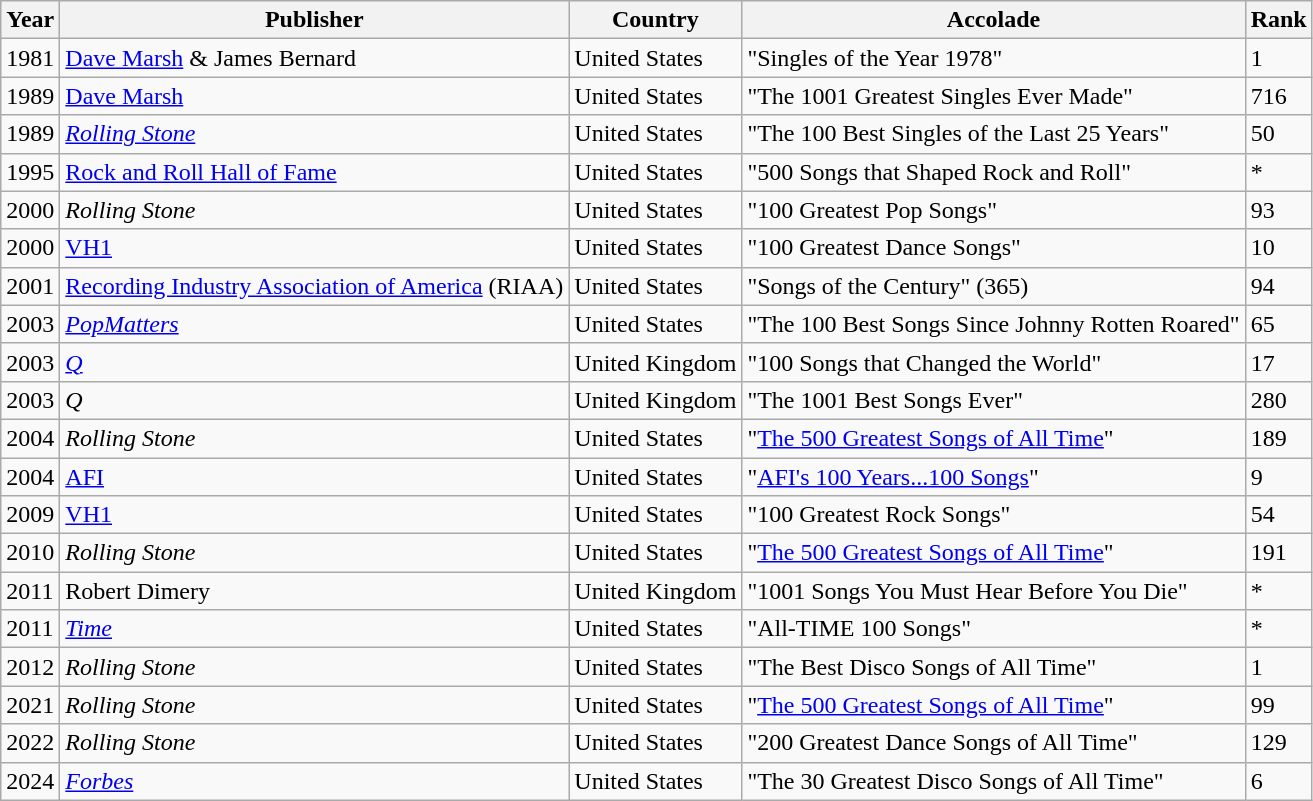<table class="wikitable sortable">
<tr>
<th>Year</th>
<th>Publisher</th>
<th>Country</th>
<th>Accolade</th>
<th>Rank</th>
</tr>
<tr>
<td>1981</td>
<td><a href='#'>Dave Marsh</a> & James Bernard</td>
<td>United States</td>
<td>"Singles of the Year 1978"</td>
<td>1</td>
</tr>
<tr>
<td>1989</td>
<td><a href='#'>Dave Marsh</a></td>
<td>United States</td>
<td>"The 1001 Greatest Singles Ever Made"</td>
<td>716</td>
</tr>
<tr>
<td>1989</td>
<td><em><a href='#'>Rolling Stone</a></em></td>
<td>United States</td>
<td>"The 100 Best Singles of the Last 25 Years"</td>
<td>50</td>
</tr>
<tr>
<td>1995</td>
<td><a href='#'>Rock and Roll Hall of Fame</a></td>
<td>United States</td>
<td>"500 Songs that Shaped Rock and Roll"</td>
<td>*</td>
</tr>
<tr>
<td>2000</td>
<td><em>Rolling Stone</em></td>
<td>United States</td>
<td>"100 Greatest Pop Songs"</td>
<td>93</td>
</tr>
<tr>
<td>2000</td>
<td><a href='#'>VH1</a></td>
<td>United States</td>
<td>"100 Greatest Dance Songs"</td>
<td>10</td>
</tr>
<tr>
<td>2001</td>
<td><a href='#'>Recording Industry Association of America</a> (RIAA)</td>
<td>United States</td>
<td>"Songs of the Century" (365)</td>
<td>94</td>
</tr>
<tr>
<td>2003</td>
<td><em><a href='#'>PopMatters</a></em></td>
<td>United States</td>
<td>"The 100 Best Songs Since Johnny Rotten Roared"</td>
<td>65</td>
</tr>
<tr>
<td>2003</td>
<td><em><a href='#'>Q</a></em></td>
<td>United Kingdom</td>
<td>"100 Songs that Changed the World"</td>
<td>17</td>
</tr>
<tr>
<td>2003</td>
<td><em>Q</em></td>
<td>United Kingdom</td>
<td>"The 1001 Best Songs Ever"</td>
<td>280</td>
</tr>
<tr>
<td>2004</td>
<td><em>Rolling Stone</em></td>
<td>United States</td>
<td>"<a href='#'>The 500 Greatest Songs of All Time</a>"</td>
<td>189</td>
</tr>
<tr>
<td>2004</td>
<td><a href='#'>AFI</a></td>
<td>United States</td>
<td>"<a href='#'>AFI's 100 Years...100 Songs</a>"</td>
<td>9</td>
</tr>
<tr>
<td>2009</td>
<td><a href='#'>VH1</a></td>
<td>United States</td>
<td>"100 Greatest Rock Songs"</td>
<td>54</td>
</tr>
<tr>
<td>2010</td>
<td><em>Rolling Stone</em></td>
<td>United States</td>
<td>"<a href='#'>The 500 Greatest Songs of All Time</a>"</td>
<td>191</td>
</tr>
<tr>
<td>2011</td>
<td>Robert Dimery</td>
<td>United Kingdom</td>
<td>"1001 Songs You Must Hear Before You Die"</td>
<td>*</td>
</tr>
<tr>
<td>2011</td>
<td><em><a href='#'>Time</a></em></td>
<td>United States</td>
<td>"All-TIME 100 Songs"</td>
<td>*</td>
</tr>
<tr>
<td>2012</td>
<td><em>Rolling Stone</em></td>
<td>United States</td>
<td>"The Best Disco Songs of All Time"</td>
<td>1</td>
</tr>
<tr>
<td>2021</td>
<td><em>Rolling Stone</em></td>
<td>United States</td>
<td>"<a href='#'>The 500 Greatest Songs of All Time</a>"</td>
<td>99</td>
</tr>
<tr>
<td>2022</td>
<td><em>Rolling Stone</em></td>
<td>United States</td>
<td>"200 Greatest Dance Songs of All Time"</td>
<td>129</td>
</tr>
<tr>
<td>2024</td>
<td><em><a href='#'>Forbes</a></em></td>
<td>United States</td>
<td>"The 30 Greatest Disco Songs of All Time"</td>
<td>6</td>
</tr>
</table>
